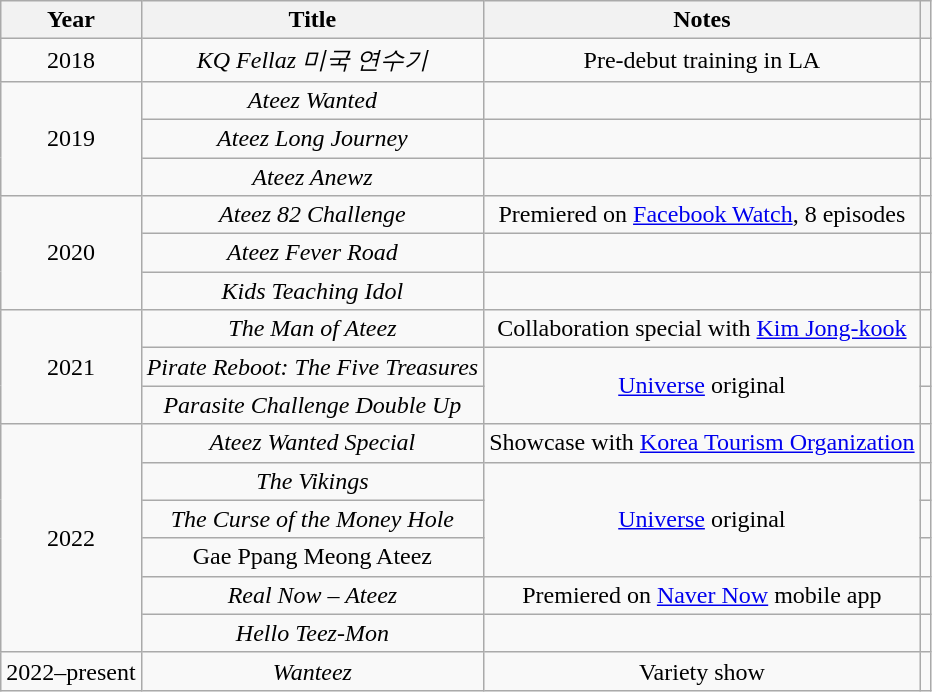<table class="wikitable plainrowheaders" style="text-align:center; table-layout:fixed; margin-right:0">
<tr>
<th scope="col">Year</th>
<th scope="col">Title</th>
<th scope="col">Notes</th>
<th></th>
</tr>
<tr>
<td>2018</td>
<td><em>KQ Fellaz 미국 연수기</em></td>
<td>Pre-debut training in LA</td>
<td></td>
</tr>
<tr>
<td rowspan="3">2019</td>
<td><em>Ateez Wanted</em></td>
<td></td>
<td></td>
</tr>
<tr>
<td><em>Ateez Long Journey</em></td>
<td></td>
<td></td>
</tr>
<tr>
<td><em>Ateez Anewz</em></td>
<td></td>
<td></td>
</tr>
<tr>
<td rowspan="3">2020</td>
<td><em>Ateez 82 Challenge</em></td>
<td>Premiered on <a href='#'>Facebook Watch</a>, 8 episodes</td>
<td></td>
</tr>
<tr>
<td><em>Ateez Fever Road</em></td>
<td></td>
<td></td>
</tr>
<tr>
<td><em>Kids Teaching Idol</em></td>
<td></td>
<td></td>
</tr>
<tr>
<td rowspan="3">2021</td>
<td><em>The Man of Ateez</em></td>
<td>Collaboration special with <a href='#'>Kim Jong-kook</a></td>
<td></td>
</tr>
<tr>
<td><em>Pirate Reboot: The Five Treasures</em></td>
<td rowspan="2"><a href='#'>Universe</a> original</td>
<td></td>
</tr>
<tr>
<td><em>Parasite Challenge Double Up</em></td>
<td></td>
</tr>
<tr>
<td rowspan="6">2022</td>
<td><em>Ateez Wanted Special</em></td>
<td>Showcase with <a href='#'>Korea Tourism Organization</a></td>
<td></td>
</tr>
<tr>
<td><em>The Vikings</em></td>
<td rowspan="3"><a href='#'>Universe</a> original</td>
<td></td>
</tr>
<tr>
<td><em>The Curse of the Money Hole</em></td>
<td></td>
</tr>
<tr>
<td>Gae Ppang Meong Ateez</td>
<td></td>
</tr>
<tr>
<td><em>Real Now – Ateez</em></td>
<td>Premiered on <a href='#'>Naver Now</a> mobile app</td>
<td></td>
</tr>
<tr>
<td><em>Hello Teez-Mon</em></td>
<td></td>
<td></td>
</tr>
<tr>
<td>2022–present</td>
<td><em>Wanteez</em></td>
<td>Variety show</td>
<td></td>
</tr>
</table>
